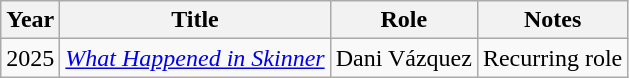<table class="wikitable">
<tr>
<th>Year</th>
<th>Title</th>
<th>Role</th>
<th>Notes</th>
</tr>
<tr>
<td>2025</td>
<td><em><a href='#'>What Happened in Skinner</a></em></td>
<td>Dani Vázquez</td>
<td>Recurring role</td>
</tr>
</table>
